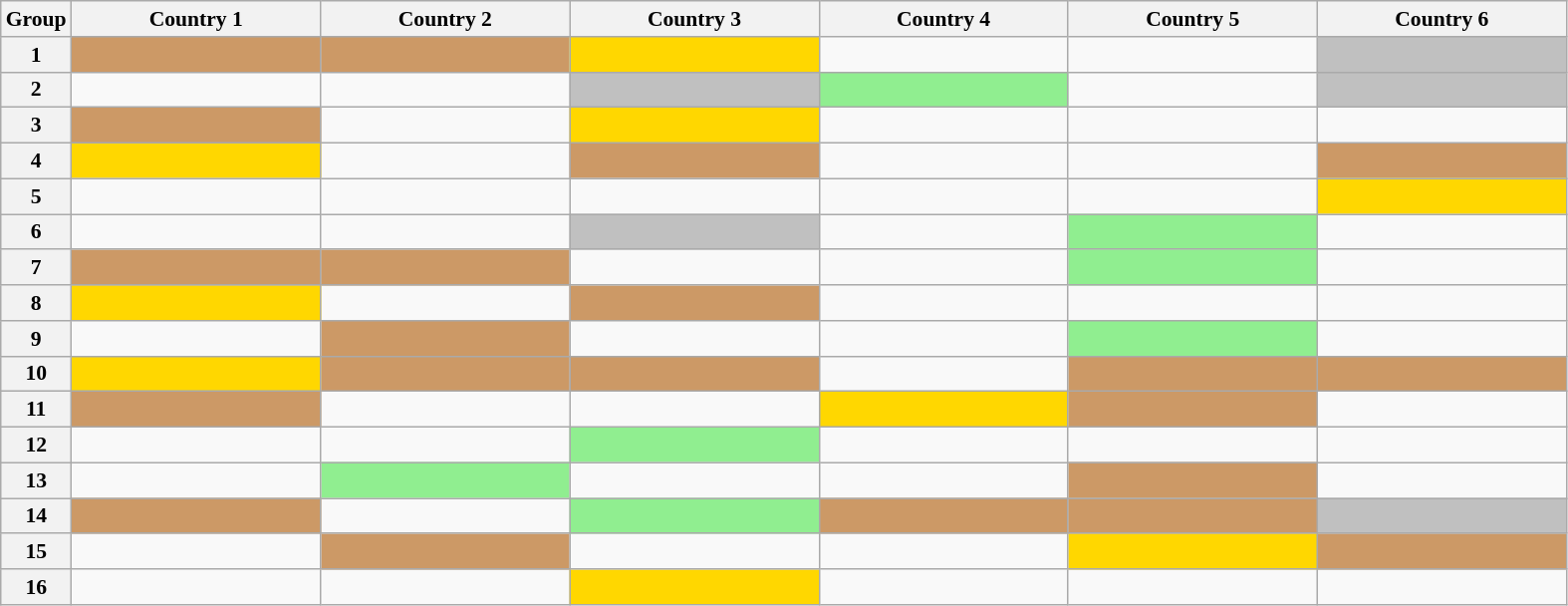<table class="wikitable sortable" style="font-size: 90%;">
<tr>
<th>Group</th>
<th width="160">Country 1</th>
<th width="160">Country 2</th>
<th width="160">Country 3</th>
<th width="160">Country 4</th>
<th width="160">Country 5</th>
<th width="160">Country 6</th>
</tr>
<tr>
<th>1</th>
<td style="background:#c96;"></td>
<td style="background:#c96;"></td>
<td style="background:gold;"></td>
<td></td>
<td></td>
<td style="background:silver;"></td>
</tr>
<tr>
<th>2</th>
<td></td>
<td></td>
<td style="background:silver;"></td>
<td style="background:lightgreen;"></td>
<td></td>
<td style="background:silver;"></td>
</tr>
<tr>
<th>3</th>
<td style="background:#c96;"></td>
<td></td>
<td style="background:gold;"></td>
<td></td>
<td></td>
<td></td>
</tr>
<tr>
<th>4</th>
<td style="background:gold;"></td>
<td></td>
<td style="background:#c96;"></td>
<td></td>
<td></td>
<td style="background:#c96;"></td>
</tr>
<tr>
<th>5</th>
<td></td>
<td></td>
<td></td>
<td></td>
<td></td>
<td style="background:gold;"></td>
</tr>
<tr>
<th>6</th>
<td><strong></strong></td>
<td><strong></strong></td>
<td style="background:silver;"></td>
<td></td>
<td style="background:lightgreen;"></td>
<td></td>
</tr>
<tr>
<th>7</th>
<td style="background:#c96;"></td>
<td style="background:#c96;"></td>
<td></td>
<td><strong></strong></td>
<td style="background:lightgreen;"></td>
<td></td>
</tr>
<tr>
<th>8</th>
<td style="background:gold;"></td>
<td></td>
<td style="background:#c96;"></td>
<td></td>
<td></td>
<td></td>
</tr>
<tr>
<th>9</th>
<td></td>
<td style="background:#c96;"></td>
<td></td>
<td></td>
<td style="background:lightgreen;"><strong></strong></td>
<td></td>
</tr>
<tr>
<th>10</th>
<td style="background:gold;"></td>
<td style="background:#c96;"></td>
<td style="background:#c96;"></td>
<td></td>
<td style="background:#c96;"></td>
<td style="background:#c96;"></td>
</tr>
<tr>
<th>11</th>
<td style="background:#c96;"></td>
<td></td>
<td></td>
<td style="background:gold;"></td>
<td style="background:#c96;"></td>
<td></td>
</tr>
<tr>
<th>12</th>
<td></td>
<td></td>
<td style="background:lightgreen;"></td>
<td></td>
<td></td>
<td></td>
</tr>
<tr>
<th>13</th>
<td></td>
<td style="background:lightgreen;"></td>
<td></td>
<td></td>
<td style="background:#c96;"></td>
<td></td>
</tr>
<tr>
<th>14</th>
<td style="background:#c96;"></td>
<td><strong></strong></td>
<td style="background:lightgreen;"></td>
<td style="background:#c96;"></td>
<td style="background:#c96;"></td>
<td style="background:silver;"></td>
</tr>
<tr>
<th>15</th>
<td></td>
<td style="background:#c96;"></td>
<td></td>
<td></td>
<td style="background:gold;"></td>
<td style="background:#c96;"></td>
</tr>
<tr>
<th>16</th>
<td></td>
<td></td>
<td style="background:gold;"></td>
<td></td>
<td></td>
<td></td>
</tr>
</table>
